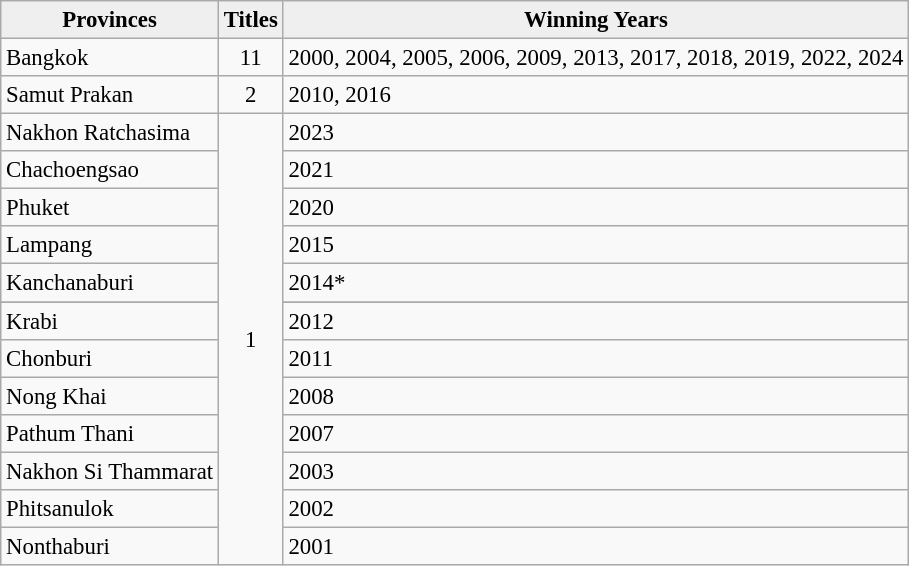<table class="wikitable" style="font-size: 95%;">
<tr>
<th style="background:#efefef">Provinces</th>
<th style="background:#efefef">Titles</th>
<th style="background:#efefef">Winning Years</th>
</tr>
<tr>
<td>Bangkok</td>
<td style="text-align:center">11</td>
<td>2000, 2004, 2005, 2006, 2009, 2013, 2017, 2018, 2019, 2022, 2024</td>
</tr>
<tr>
<td>Samut Prakan</td>
<td style="text-align:center">2</td>
<td>2010, 2016</td>
</tr>
<tr>
<td>Nakhon Ratchasima</td>
<td rowspan="13" style="text-align:center">1</td>
<td>2023</td>
</tr>
<tr>
<td>Chachoengsao</td>
<td>2021</td>
</tr>
<tr>
<td>Phuket</td>
<td>2020</td>
</tr>
<tr>
<td>Lampang</td>
<td>2015</td>
</tr>
<tr>
<td>Kanchanaburi</td>
<td>2014*</td>
</tr>
<tr>
</tr>
<tr>
<td>Krabi</td>
<td>2012</td>
</tr>
<tr>
<td>Chonburi</td>
<td>2011</td>
</tr>
<tr>
<td>Nong Khai</td>
<td>2008</td>
</tr>
<tr>
<td>Pathum Thani</td>
<td>2007</td>
</tr>
<tr>
<td>Nakhon Si Thammarat</td>
<td>2003</td>
</tr>
<tr>
<td>Phitsanulok</td>
<td>2002</td>
</tr>
<tr>
<td>Nonthaburi</td>
<td>2001</td>
</tr>
</table>
